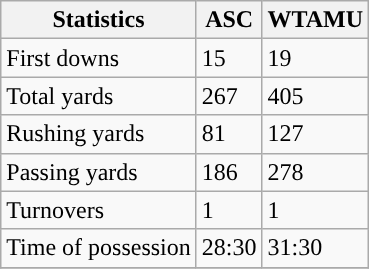<table class="wikitable" style="float: left;">
<tr>
<th>Statistics</th>
<th>ASC</th>
<th>WTAMU</th>
</tr>
<tr>
<td>First downs</td>
<td>15</td>
<td>19</td>
</tr>
<tr>
<td>Total yards</td>
<td>267</td>
<td>405</td>
</tr>
<tr>
<td>Rushing yards</td>
<td>81</td>
<td>127</td>
</tr>
<tr>
<td>Passing yards</td>
<td>186</td>
<td>278</td>
</tr>
<tr>
<td>Turnovers</td>
<td>1</td>
<td>1</td>
</tr>
<tr>
<td>Time of possession</td>
<td>28:30</td>
<td>31:30</td>
</tr>
<tr>
</tr>
</table>
